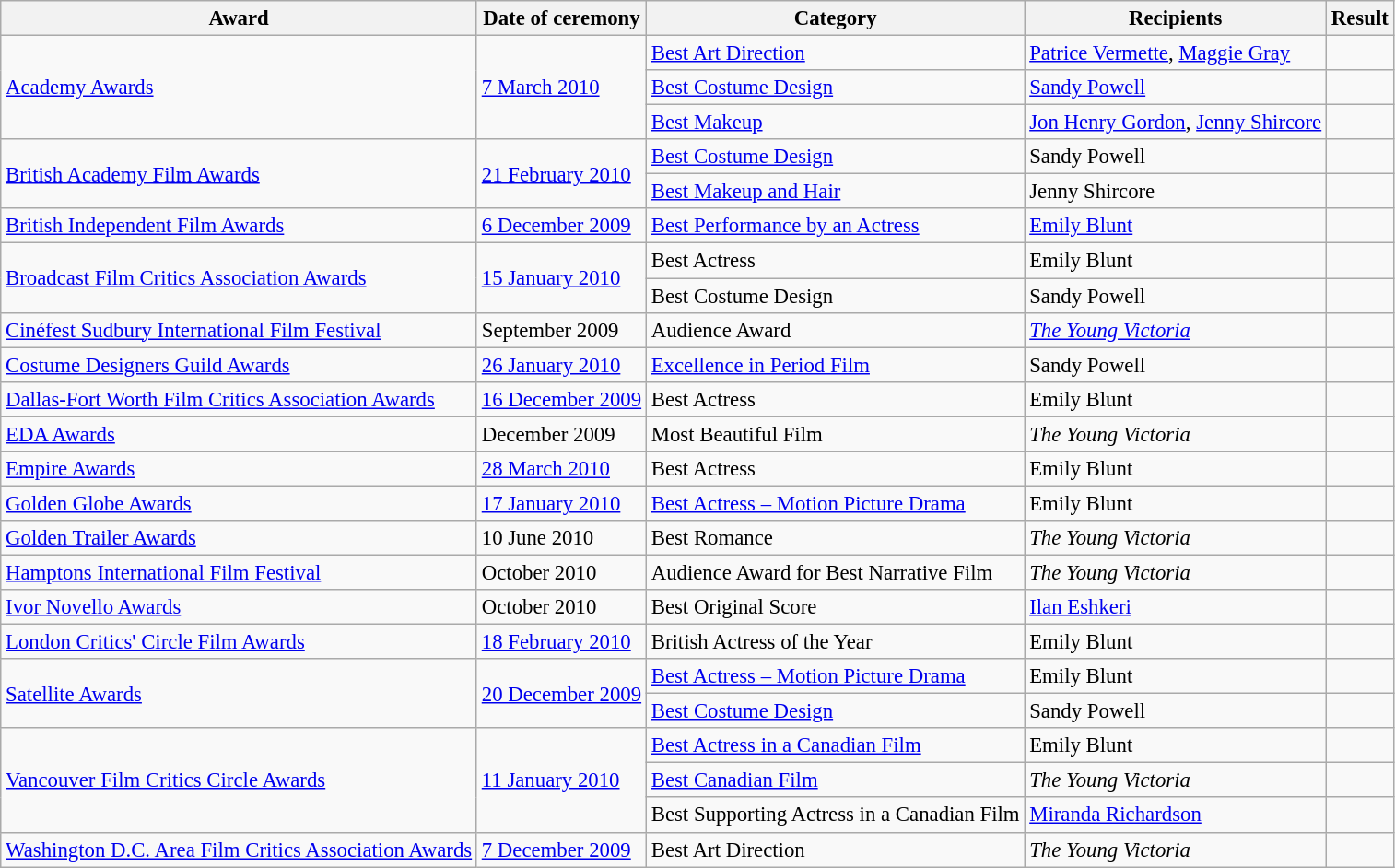<table class="wikitable" style="font-size: 95%;">
<tr>
<th>Award</th>
<th>Date of ceremony</th>
<th>Category</th>
<th>Recipients</th>
<th>Result</th>
</tr>
<tr>
<td rowspan="3"><a href='#'>Academy Awards</a></td>
<td rowspan="3"><a href='#'>7 March 2010</a></td>
<td><a href='#'>Best Art Direction</a></td>
<td><a href='#'>Patrice Vermette</a>, <a href='#'>Maggie Gray</a></td>
<td></td>
</tr>
<tr>
<td><a href='#'>Best Costume Design</a></td>
<td><a href='#'>Sandy Powell</a></td>
<td></td>
</tr>
<tr>
<td><a href='#'>Best Makeup</a></td>
<td><a href='#'>Jon Henry Gordon</a>, <a href='#'>Jenny Shircore</a></td>
<td></td>
</tr>
<tr>
<td rowspan="2"><a href='#'>British Academy Film Awards</a></td>
<td rowspan="2"><a href='#'>21 February 2010</a></td>
<td><a href='#'>Best Costume Design</a></td>
<td>Sandy Powell</td>
<td></td>
</tr>
<tr>
<td><a href='#'>Best Makeup and Hair</a></td>
<td>Jenny Shircore</td>
<td></td>
</tr>
<tr>
<td><a href='#'>British Independent Film Awards</a></td>
<td><a href='#'>6 December 2009</a></td>
<td><a href='#'>Best Performance by an Actress</a></td>
<td><a href='#'>Emily Blunt</a></td>
<td></td>
</tr>
<tr>
<td rowspan="2"><a href='#'>Broadcast Film Critics Association Awards</a></td>
<td rowspan="2"><a href='#'>15 January 2010</a></td>
<td>Best Actress</td>
<td>Emily Blunt</td>
<td></td>
</tr>
<tr>
<td>Best Costume Design</td>
<td>Sandy Powell</td>
<td></td>
</tr>
<tr>
<td><a href='#'>Cinéfest Sudbury International Film Festival</a></td>
<td>September 2009</td>
<td>Audience Award</td>
<td><em><a href='#'>The Young Victoria</a></em></td>
<td></td>
</tr>
<tr>
<td><a href='#'>Costume Designers Guild Awards</a></td>
<td><a href='#'>26 January 2010</a></td>
<td><a href='#'>Excellence in Period Film</a></td>
<td>Sandy Powell</td>
<td></td>
</tr>
<tr>
<td><a href='#'>Dallas-Fort Worth Film Critics Association Awards</a></td>
<td><a href='#'>16 December 2009</a></td>
<td>Best Actress</td>
<td>Emily Blunt</td>
<td></td>
</tr>
<tr>
<td><a href='#'>EDA Awards</a></td>
<td>December 2009</td>
<td>Most Beautiful Film</td>
<td><em>The Young Victoria</em></td>
<td></td>
</tr>
<tr>
<td><a href='#'>Empire Awards</a></td>
<td><a href='#'>28 March 2010</a></td>
<td>Best Actress</td>
<td>Emily Blunt</td>
<td></td>
</tr>
<tr>
<td><a href='#'>Golden Globe Awards</a></td>
<td><a href='#'>17 January 2010</a></td>
<td><a href='#'>Best Actress – Motion Picture Drama</a></td>
<td>Emily Blunt</td>
<td></td>
</tr>
<tr>
<td><a href='#'>Golden Trailer Awards</a></td>
<td>10 June 2010</td>
<td>Best Romance</td>
<td><em>The Young Victoria</em></td>
<td></td>
</tr>
<tr>
<td><a href='#'>Hamptons International Film Festival</a></td>
<td>October 2010</td>
<td>Audience Award for Best Narrative Film</td>
<td><em>The Young Victoria</em></td>
<td></td>
</tr>
<tr>
<td><a href='#'>Ivor Novello Awards</a></td>
<td>October 2010</td>
<td>Best Original Score</td>
<td><a href='#'>Ilan Eshkeri</a></td>
<td></td>
</tr>
<tr>
<td><a href='#'>London Critics' Circle Film Awards</a></td>
<td><a href='#'>18 February 2010</a></td>
<td>British Actress of the Year</td>
<td>Emily Blunt</td>
<td></td>
</tr>
<tr>
<td rowspan="2"><a href='#'>Satellite Awards</a></td>
<td rowspan="2"><a href='#'>20 December 2009</a></td>
<td><a href='#'>Best Actress – Motion Picture Drama</a></td>
<td>Emily Blunt</td>
<td></td>
</tr>
<tr>
<td><a href='#'>Best Costume Design</a></td>
<td>Sandy Powell</td>
<td></td>
</tr>
<tr>
<td rowspan="3"><a href='#'>Vancouver Film Critics Circle Awards</a></td>
<td rowspan="3"><a href='#'>11 January 2010</a></td>
<td><a href='#'>Best Actress in a Canadian Film</a></td>
<td>Emily Blunt</td>
<td></td>
</tr>
<tr>
<td><a href='#'>Best Canadian Film</a></td>
<td><em>The Young Victoria</em></td>
<td></td>
</tr>
<tr>
<td>Best Supporting Actress in a Canadian Film</td>
<td><a href='#'>Miranda Richardson</a></td>
<td></td>
</tr>
<tr>
<td><a href='#'>Washington D.C. Area Film Critics Association Awards</a></td>
<td><a href='#'>7 December 2009</a></td>
<td>Best Art Direction</td>
<td><em>The Young Victoria</em></td>
<td></td>
</tr>
</table>
